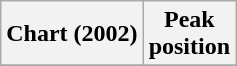<table class="wikitable plainrowheaders">
<tr>
<th scope="col">Chart (2002)</th>
<th scope="col">Peak<br>position</th>
</tr>
<tr>
</tr>
</table>
